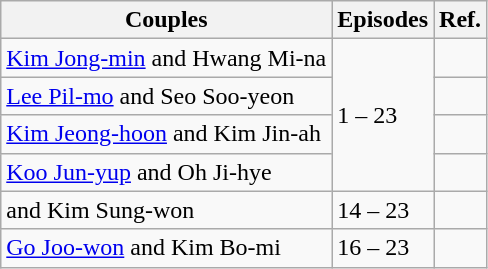<table class="wikitable">
<tr>
<th>Couples</th>
<th>Episodes</th>
<th>Ref.</th>
</tr>
<tr>
<td><a href='#'>Kim Jong-min</a> and Hwang Mi-na</td>
<td rowspan=4>1 – 23</td>
<td></td>
</tr>
<tr>
<td><a href='#'>Lee Pil-mo</a> and Seo Soo-yeon</td>
<td></td>
</tr>
<tr>
<td><a href='#'>Kim Jeong-hoon</a> and Kim Jin-ah</td>
<td></td>
</tr>
<tr>
<td><a href='#'>Koo Jun-yup</a> and Oh Ji-hye</td>
<td></td>
</tr>
<tr>
<td> and Kim Sung-won</td>
<td>14 – 23</td>
<td></td>
</tr>
<tr>
<td><a href='#'>Go Joo-won</a> and Kim Bo-mi</td>
<td>16 – 23</td>
<td></td>
</tr>
</table>
